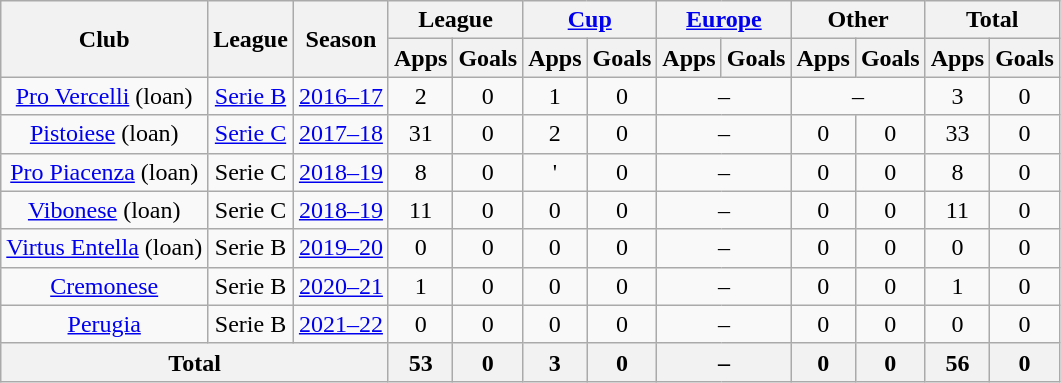<table class="wikitable" style="text-align: center;">
<tr>
<th rowspan="2">Club</th>
<th rowspan="2">League</th>
<th rowspan="2">Season</th>
<th colspan="2">League</th>
<th colspan="2"><a href='#'>Cup</a></th>
<th colspan="2"><a href='#'>Europe</a></th>
<th colspan="2">Other</th>
<th colspan="2">Total</th>
</tr>
<tr>
<th>Apps</th>
<th>Goals</th>
<th>Apps</th>
<th>Goals</th>
<th>Apps</th>
<th>Goals</th>
<th>Apps</th>
<th>Goals</th>
<th>Apps</th>
<th>Goals</th>
</tr>
<tr>
<td><a href='#'>Pro Vercelli</a> (loan)</td>
<td><a href='#'>Serie B</a></td>
<td><a href='#'>2016–17</a></td>
<td>2</td>
<td>0</td>
<td>1</td>
<td>0</td>
<td colspan=2>–</td>
<td colspan=2>–</td>
<td>3</td>
<td>0</td>
</tr>
<tr>
<td><a href='#'>Pistoiese</a> (loan)</td>
<td><a href='#'>Serie C</a></td>
<td><a href='#'>2017–18</a></td>
<td>31</td>
<td>0</td>
<td>2</td>
<td>0</td>
<td colspan=2>–</td>
<td>0</td>
<td>0</td>
<td>33</td>
<td>0</td>
</tr>
<tr>
<td><a href='#'>Pro Piacenza</a> (loan)</td>
<td>Serie C</td>
<td><a href='#'>2018–19</a></td>
<td>8</td>
<td>0</td>
<td>'</td>
<td>0</td>
<td colspan=2>–</td>
<td>0</td>
<td>0</td>
<td>8</td>
<td>0</td>
</tr>
<tr>
<td><a href='#'>Vibonese</a> (loan)</td>
<td>Serie C</td>
<td><a href='#'>2018–19</a></td>
<td>11</td>
<td>0</td>
<td>0</td>
<td>0</td>
<td colspan=2>–</td>
<td>0</td>
<td>0</td>
<td>11</td>
<td>0</td>
</tr>
<tr>
<td><a href='#'>Virtus Entella</a> (loan)</td>
<td>Serie B</td>
<td><a href='#'>2019–20</a></td>
<td>0</td>
<td>0</td>
<td>0</td>
<td>0</td>
<td colspan=2>–</td>
<td>0</td>
<td>0</td>
<td>0</td>
<td>0</td>
</tr>
<tr>
<td><a href='#'>Cremonese</a></td>
<td>Serie B</td>
<td><a href='#'>2020–21</a></td>
<td>1</td>
<td>0</td>
<td>0</td>
<td>0</td>
<td colspan=2>–</td>
<td>0</td>
<td>0</td>
<td>1</td>
<td>0</td>
</tr>
<tr>
<td><a href='#'>Perugia</a></td>
<td>Serie B</td>
<td><a href='#'>2021–22</a></td>
<td>0</td>
<td>0</td>
<td>0</td>
<td>0</td>
<td colspan=2>–</td>
<td>0</td>
<td>0</td>
<td>0</td>
<td>0</td>
</tr>
<tr>
<th colspan=3>Total</th>
<th>53</th>
<th>0</th>
<th>3</th>
<th>0</th>
<th colspan=2>–</th>
<th>0</th>
<th>0</th>
<th>56</th>
<th>0</th>
</tr>
</table>
